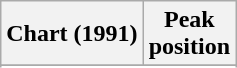<table class="wikitable sortable plainrowheaders" style="text-align:center">
<tr>
<th scope="col">Chart (1991)</th>
<th scope="col">Peak<br>position</th>
</tr>
<tr>
</tr>
<tr>
</tr>
<tr>
</tr>
<tr>
</tr>
<tr>
</tr>
<tr>
</tr>
<tr>
</tr>
<tr>
</tr>
<tr>
</tr>
</table>
